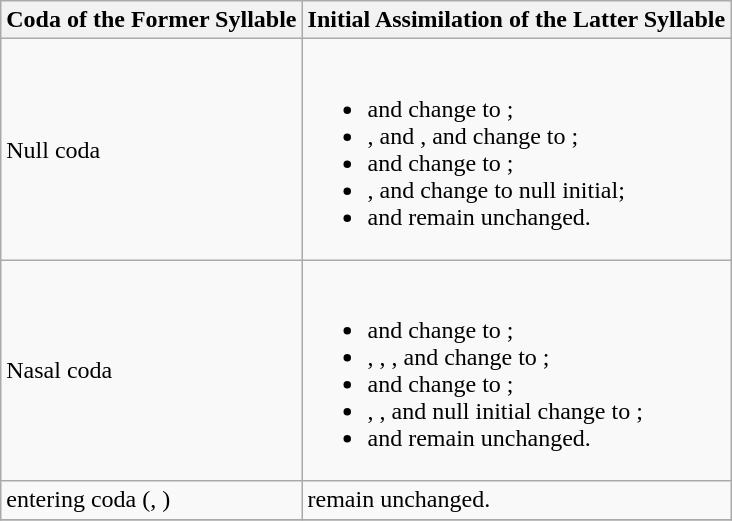<table class="wikitable">
<tr>
<th bgcolor="#ABCDEF">Coda of the Former Syllable</th>
<th bgcolor="#ABCDEF">Initial Assimilation of the Latter Syllable</th>
</tr>
<tr>
<td>Null coda</td>
<td><br><ul><li> and  change to ;</li><li>,  and ,  and  change to ;</li><li> and  change to ;</li><li>,  and  change to null initial;</li><li> and  remain unchanged.</li></ul></td>
</tr>
<tr>
<td>Nasal coda </td>
<td><br><ul><li> and  change to ;</li><li>, , ,  and  change to ;</li><li> and  change to ;</li><li>, ,  and null initial change to ;</li><li> and  remain unchanged.</li></ul></td>
</tr>
<tr>
<td>entering coda (, )</td>
<td>remain unchanged.</td>
</tr>
<tr>
</tr>
</table>
